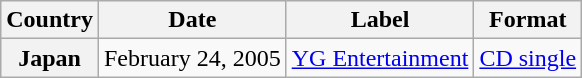<table class="wikitable plainrowheaders">
<tr>
<th>Country</th>
<th>Date</th>
<th>Label</th>
<th>Format</th>
</tr>
<tr>
<th scope="row">Japan</th>
<td>February 24, 2005</td>
<td><a href='#'>YG Entertainment</a></td>
<td><a href='#'>CD single</a></td>
</tr>
</table>
